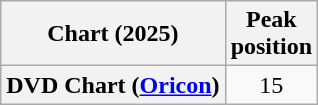<table class="wikitable plainrowheaders" style="text-align:center">
<tr>
<th scope="col">Chart (2025)</th>
<th scope="col">Peak<br> position</th>
</tr>
<tr>
<th scope="row">DVD Chart (<a href='#'>Oricon</a>)</th>
<td>15</td>
</tr>
</table>
